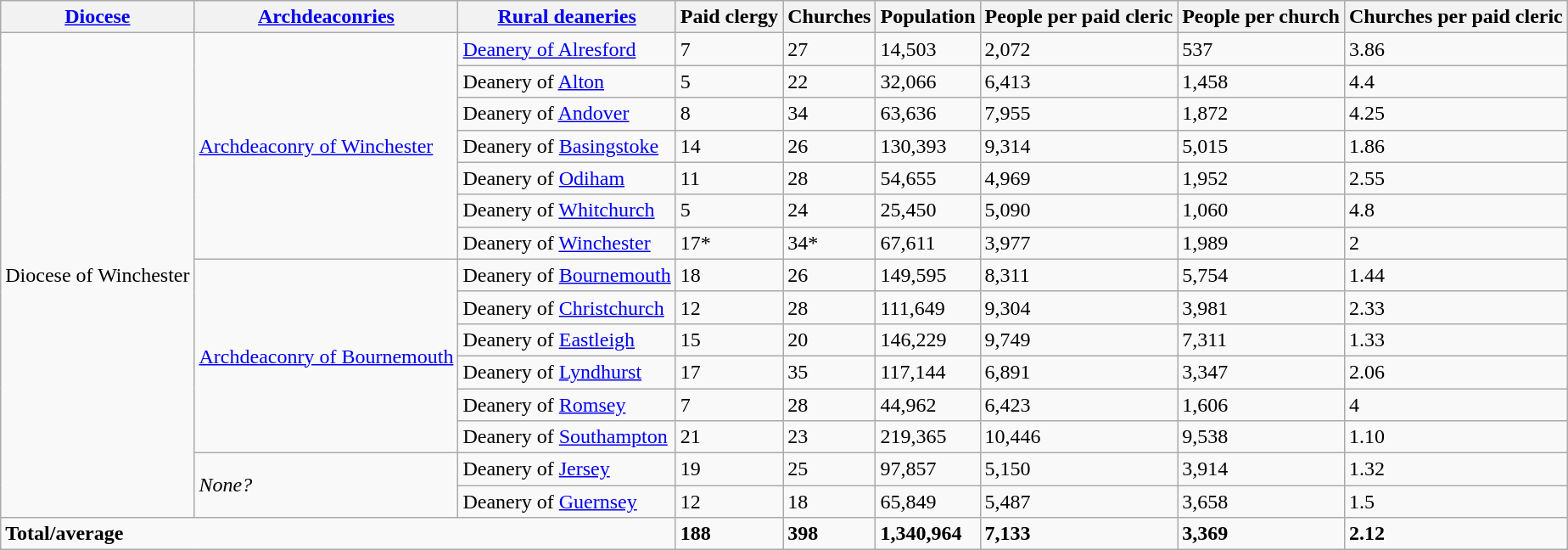<table class="wikitable sortable">
<tr>
<th><a href='#'>Diocese</a></th>
<th><a href='#'>Archdeaconries</a></th>
<th><a href='#'>Rural deaneries</a></th>
<th>Paid clergy</th>
<th>Churches</th>
<th>Population</th>
<th>People per paid cleric</th>
<th>People per church</th>
<th>Churches per paid cleric</th>
</tr>
<tr>
<td rowspan="15">Diocese of Winchester</td>
<td rowspan="7"><a href='#'>Archdeaconry of Winchester</a></td>
<td><a href='#'>Deanery of Alresford</a></td>
<td>7</td>
<td>27</td>
<td>14,503</td>
<td>2,072</td>
<td>537</td>
<td>3.86</td>
</tr>
<tr>
<td>Deanery of <a href='#'>Alton</a></td>
<td>5</td>
<td>22</td>
<td>32,066</td>
<td>6,413</td>
<td>1,458</td>
<td>4.4</td>
</tr>
<tr>
<td>Deanery of <a href='#'>Andover</a></td>
<td>8</td>
<td>34</td>
<td>63,636</td>
<td>7,955</td>
<td>1,872</td>
<td>4.25</td>
</tr>
<tr>
<td>Deanery of <a href='#'>Basingstoke</a></td>
<td>14</td>
<td>26</td>
<td>130,393</td>
<td>9,314</td>
<td>5,015</td>
<td>1.86</td>
</tr>
<tr>
<td>Deanery of <a href='#'>Odiham</a></td>
<td>11</td>
<td>28</td>
<td>54,655</td>
<td>4,969</td>
<td>1,952</td>
<td>2.55</td>
</tr>
<tr>
<td>Deanery of <a href='#'>Whitchurch</a></td>
<td>5</td>
<td>24</td>
<td>25,450</td>
<td>5,090</td>
<td>1,060</td>
<td>4.8</td>
</tr>
<tr>
<td>Deanery of <a href='#'>Winchester</a></td>
<td>17*</td>
<td>34*</td>
<td>67,611</td>
<td>3,977</td>
<td>1,989</td>
<td>2</td>
</tr>
<tr>
<td rowspan="6"><a href='#'>Archdeaconry of Bournemouth</a></td>
<td>Deanery of <a href='#'>Bournemouth</a></td>
<td>18</td>
<td>26</td>
<td>149,595</td>
<td>8,311</td>
<td>5,754</td>
<td>1.44</td>
</tr>
<tr>
<td>Deanery of <a href='#'>Christchurch</a></td>
<td>12</td>
<td>28</td>
<td>111,649</td>
<td>9,304</td>
<td>3,981</td>
<td>2.33</td>
</tr>
<tr>
<td>Deanery of <a href='#'>Eastleigh</a></td>
<td>15</td>
<td>20</td>
<td>146,229</td>
<td>9,749</td>
<td>7,311</td>
<td>1.33</td>
</tr>
<tr>
<td>Deanery of <a href='#'>Lyndhurst</a></td>
<td>17</td>
<td>35</td>
<td>117,144</td>
<td>6,891</td>
<td>3,347</td>
<td>2.06</td>
</tr>
<tr>
<td>Deanery of <a href='#'>Romsey</a></td>
<td>7</td>
<td>28</td>
<td>44,962</td>
<td>6,423</td>
<td>1,606</td>
<td>4</td>
</tr>
<tr>
<td>Deanery of <a href='#'>Southampton</a></td>
<td>21</td>
<td>23</td>
<td>219,365</td>
<td>10,446</td>
<td>9,538</td>
<td>1.10</td>
</tr>
<tr>
<td rowspan="2"><em>None?</em></td>
<td>Deanery of <a href='#'>Jersey</a></td>
<td>19</td>
<td>25</td>
<td>97,857</td>
<td>5,150</td>
<td>3,914</td>
<td>1.32</td>
</tr>
<tr>
<td>Deanery of <a href='#'>Guernsey</a></td>
<td>12</td>
<td>18</td>
<td>65,849</td>
<td>5,487</td>
<td>3,658</td>
<td>1.5</td>
</tr>
<tr>
<td colspan="3"><strong>Total/average</strong></td>
<td><strong>188</strong></td>
<td><strong>398</strong></td>
<td><strong>1,340,964</strong></td>
<td><strong>7,133</strong></td>
<td><strong>3,369</strong></td>
<td><strong>2.12</strong></td>
</tr>
</table>
